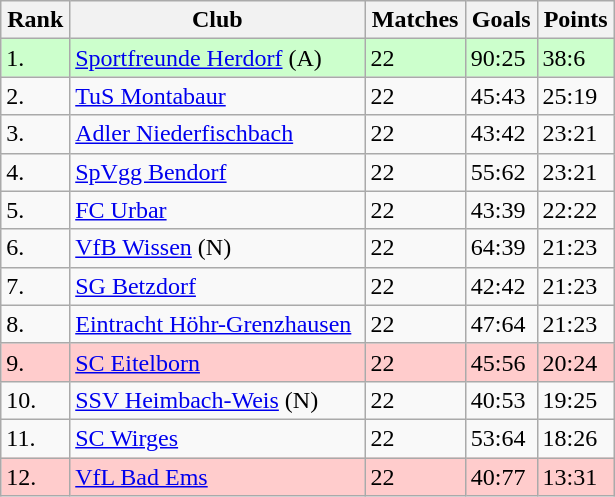<table class="wikitable" style="width:410px;">
<tr>
<th>Rank</th>
<th>Club</th>
<th>Matches</th>
<th>Goals</th>
<th>Points</th>
</tr>
<tr bgcolor="ccffcc">
<td>1.</td>
<td><a href='#'>Sportfreunde Herdorf</a> (A)</td>
<td>22</td>
<td>90:25</td>
<td>38:6</td>
</tr>
<tr>
<td>2.</td>
<td><a href='#'>TuS Montabaur</a></td>
<td>22</td>
<td>45:43</td>
<td>25:19</td>
</tr>
<tr>
<td>3.</td>
<td><a href='#'>Adler Niederfischbach</a></td>
<td>22</td>
<td>43:42</td>
<td>23:21</td>
</tr>
<tr>
<td>4.</td>
<td><a href='#'>SpVgg Bendorf</a></td>
<td>22</td>
<td>55:62</td>
<td>23:21</td>
</tr>
<tr>
<td>5.</td>
<td><a href='#'>FC Urbar</a></td>
<td>22</td>
<td>43:39</td>
<td>22:22</td>
</tr>
<tr>
<td>6.</td>
<td><a href='#'>VfB Wissen</a> (N)</td>
<td>22</td>
<td>64:39</td>
<td>21:23</td>
</tr>
<tr>
<td>7.</td>
<td><a href='#'>SG Betzdorf</a></td>
<td>22</td>
<td>42:42</td>
<td>21:23</td>
</tr>
<tr>
<td>8.</td>
<td><a href='#'>Eintracht Höhr-Grenzhausen</a></td>
<td>22</td>
<td>47:64</td>
<td>21:23</td>
</tr>
<tr bgcolor="#ffcccc">
<td>9.</td>
<td><a href='#'>SC Eitelborn</a></td>
<td>22</td>
<td>45:56</td>
<td>20:24</td>
</tr>
<tr>
<td>10.</td>
<td><a href='#'>SSV Heimbach-Weis</a> (N)</td>
<td>22</td>
<td>40:53</td>
<td>19:25</td>
</tr>
<tr>
<td>11.</td>
<td><a href='#'>SC Wirges</a></td>
<td>22</td>
<td>53:64</td>
<td>18:26</td>
</tr>
<tr bgcolor="#ffcccc">
<td>12.</td>
<td><a href='#'>VfL Bad Ems</a></td>
<td>22</td>
<td>40:77</td>
<td>13:31</td>
</tr>
</table>
